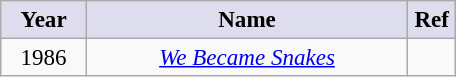<table class="wikitable" style="font-size:96%; text-align:center; margin: 6px;">
<tr>
<th style="background:#dde; width:50px;">Year</th>
<th style="background:#dde; width:207px;">Name</th>
<th style="background:#dde; width:25px;">Ref</th>
</tr>
<tr>
<td>1986</td>
<td><em><a href='#'>We Became Snakes</a></em></td>
<td></td>
</tr>
</table>
